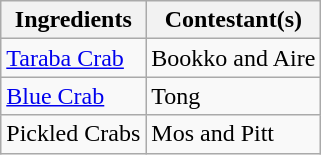<table class="wikitable">
<tr>
<th>Ingredients</th>
<th>Contestant(s)</th>
</tr>
<tr>
<td><a href='#'>Taraba Crab</a></td>
<td>Bookko and Aire</td>
</tr>
<tr>
<td><a href='#'>Blue Crab</a></td>
<td>Tong</td>
</tr>
<tr>
<td>Pickled Crabs</td>
<td>Mos and Pitt</td>
</tr>
</table>
